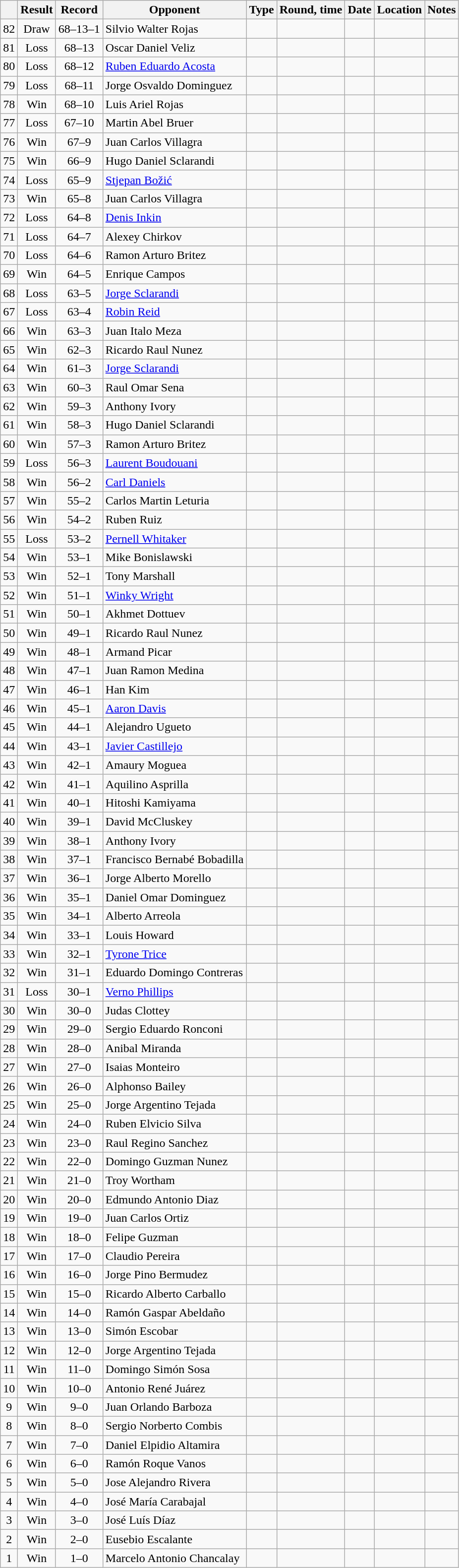<table class=wikitable style=text-align:center>
<tr>
<th></th>
<th>Result</th>
<th>Record</th>
<th>Opponent</th>
<th>Type</th>
<th>Round, time</th>
<th>Date</th>
<th>Location</th>
<th>Notes</th>
</tr>
<tr>
<td>82</td>
<td>Draw</td>
<td>68–13–1</td>
<td align=left>Silvio Walter Rojas</td>
<td></td>
<td></td>
<td></td>
<td align=left></td>
<td align=left></td>
</tr>
<tr>
<td>81</td>
<td>Loss</td>
<td>68–13</td>
<td align=left>Oscar Daniel Veliz</td>
<td></td>
<td></td>
<td></td>
<td align=left></td>
<td align=left></td>
</tr>
<tr>
<td>80</td>
<td>Loss</td>
<td>68–12</td>
<td align=left><a href='#'>Ruben Eduardo Acosta</a></td>
<td></td>
<td></td>
<td></td>
<td align=left></td>
<td align=left></td>
</tr>
<tr>
<td>79</td>
<td>Loss</td>
<td>68–11</td>
<td align=left>Jorge Osvaldo Dominguez</td>
<td></td>
<td></td>
<td></td>
<td align=left></td>
<td align=left></td>
</tr>
<tr>
<td>78</td>
<td>Win</td>
<td>68–10</td>
<td align=left>Luis Ariel Rojas</td>
<td></td>
<td></td>
<td></td>
<td align=left></td>
<td align=left></td>
</tr>
<tr>
<td>77</td>
<td>Loss</td>
<td>67–10</td>
<td align=left>Martin Abel Bruer</td>
<td></td>
<td></td>
<td></td>
<td align=left></td>
<td align=left></td>
</tr>
<tr>
<td>76</td>
<td>Win</td>
<td>67–9</td>
<td align=left>Juan Carlos Villagra</td>
<td></td>
<td></td>
<td></td>
<td align=left></td>
<td align=left></td>
</tr>
<tr>
<td>75</td>
<td>Win</td>
<td>66–9</td>
<td align=left>Hugo Daniel Sclarandi</td>
<td></td>
<td></td>
<td></td>
<td align=left></td>
<td align=left></td>
</tr>
<tr>
<td>74</td>
<td>Loss</td>
<td>65–9</td>
<td align=left><a href='#'>Stjepan Božić</a></td>
<td></td>
<td></td>
<td></td>
<td align=left></td>
<td align=left></td>
</tr>
<tr>
<td>73</td>
<td>Win</td>
<td>65–8</td>
<td align=left>Juan Carlos Villagra</td>
<td></td>
<td></td>
<td></td>
<td align=left></td>
<td align=left></td>
</tr>
<tr>
<td>72</td>
<td>Loss</td>
<td>64–8</td>
<td align=left><a href='#'>Denis Inkin</a></td>
<td></td>
<td></td>
<td></td>
<td align=left></td>
<td align=left></td>
</tr>
<tr>
<td>71</td>
<td>Loss</td>
<td>64–7</td>
<td align=left>Alexey Chirkov</td>
<td></td>
<td></td>
<td></td>
<td align=left></td>
<td align=left></td>
</tr>
<tr>
<td>70</td>
<td>Loss</td>
<td>64–6</td>
<td align=left>Ramon Arturo Britez</td>
<td></td>
<td></td>
<td></td>
<td align=left></td>
<td align=left></td>
</tr>
<tr>
<td>69</td>
<td>Win</td>
<td>64–5</td>
<td align=left>Enrique Campos</td>
<td></td>
<td></td>
<td></td>
<td align=left></td>
<td align=left></td>
</tr>
<tr>
<td>68</td>
<td>Loss</td>
<td>63–5</td>
<td align=left><a href='#'>Jorge Sclarandi</a></td>
<td></td>
<td></td>
<td></td>
<td align=left></td>
<td align=left></td>
</tr>
<tr>
<td>67</td>
<td>Loss</td>
<td>63–4</td>
<td align=left><a href='#'>Robin Reid</a></td>
<td></td>
<td></td>
<td></td>
<td align=left></td>
<td align=left></td>
</tr>
<tr>
<td>66</td>
<td>Win</td>
<td>63–3</td>
<td align=left>Juan Italo Meza</td>
<td></td>
<td></td>
<td></td>
<td align=left></td>
<td align=left></td>
</tr>
<tr>
<td>65</td>
<td>Win</td>
<td>62–3</td>
<td align=left>Ricardo Raul Nunez</td>
<td></td>
<td></td>
<td></td>
<td align=left></td>
<td align=left></td>
</tr>
<tr>
<td>64</td>
<td>Win</td>
<td>61–3</td>
<td align=left><a href='#'>Jorge Sclarandi</a></td>
<td></td>
<td></td>
<td></td>
<td align=left></td>
<td align=left></td>
</tr>
<tr>
<td>63</td>
<td>Win</td>
<td>60–3</td>
<td align=left>Raul Omar Sena</td>
<td></td>
<td></td>
<td></td>
<td align=left></td>
<td align=left></td>
</tr>
<tr>
<td>62</td>
<td>Win</td>
<td>59–3</td>
<td align=left>Anthony Ivory</td>
<td></td>
<td></td>
<td></td>
<td align=left></td>
<td align=left></td>
</tr>
<tr>
<td>61</td>
<td>Win</td>
<td>58–3</td>
<td align=left>Hugo Daniel Sclarandi</td>
<td></td>
<td></td>
<td></td>
<td align=left></td>
<td align=left></td>
</tr>
<tr>
<td>60</td>
<td>Win</td>
<td>57–3</td>
<td align=left>Ramon Arturo Britez</td>
<td></td>
<td></td>
<td></td>
<td align=left></td>
<td align=left></td>
</tr>
<tr>
<td>59</td>
<td>Loss</td>
<td>56–3</td>
<td align=left><a href='#'>Laurent Boudouani</a></td>
<td></td>
<td></td>
<td></td>
<td align=left></td>
<td align=left></td>
</tr>
<tr>
<td>58</td>
<td>Win</td>
<td>56–2</td>
<td align=left><a href='#'>Carl Daniels</a></td>
<td></td>
<td></td>
<td></td>
<td align=left></td>
<td align=left></td>
</tr>
<tr>
<td>57</td>
<td>Win</td>
<td>55–2</td>
<td align=left>Carlos Martin Leturia</td>
<td></td>
<td></td>
<td></td>
<td align=left></td>
<td align=left></td>
</tr>
<tr>
<td>56</td>
<td>Win</td>
<td>54–2</td>
<td align=left>Ruben Ruiz</td>
<td></td>
<td></td>
<td></td>
<td align=left></td>
<td align=left></td>
</tr>
<tr>
<td>55</td>
<td>Loss</td>
<td>53–2</td>
<td align=left><a href='#'>Pernell Whitaker</a></td>
<td></td>
<td></td>
<td></td>
<td align=left></td>
<td align=left></td>
</tr>
<tr>
<td>54</td>
<td>Win</td>
<td>53–1</td>
<td align=left>Mike Bonislawski</td>
<td></td>
<td></td>
<td></td>
<td align=left></td>
<td align=left></td>
</tr>
<tr>
<td>53</td>
<td>Win</td>
<td>52–1</td>
<td align=left>Tony Marshall</td>
<td></td>
<td></td>
<td></td>
<td align=left></td>
<td align=left></td>
</tr>
<tr>
<td>52</td>
<td>Win</td>
<td>51–1</td>
<td align=left><a href='#'>Winky Wright</a></td>
<td></td>
<td></td>
<td></td>
<td align=left></td>
<td align=left></td>
</tr>
<tr>
<td>51</td>
<td>Win</td>
<td>50–1</td>
<td align=left>Akhmet Dottuev</td>
<td></td>
<td></td>
<td></td>
<td align=left></td>
<td align=left></td>
</tr>
<tr>
<td>50</td>
<td>Win</td>
<td>49–1</td>
<td align=left>Ricardo Raul Nunez</td>
<td></td>
<td></td>
<td></td>
<td align=left></td>
<td align=left></td>
</tr>
<tr>
<td>49</td>
<td>Win</td>
<td>48–1</td>
<td align=left>Armand Picar</td>
<td></td>
<td></td>
<td></td>
<td align=left></td>
<td align=left></td>
</tr>
<tr>
<td>48</td>
<td>Win</td>
<td>47–1</td>
<td align=left>Juan Ramon Medina</td>
<td></td>
<td></td>
<td></td>
<td align=left></td>
<td align=left></td>
</tr>
<tr>
<td>47</td>
<td>Win</td>
<td>46–1</td>
<td align=left>Han Kim</td>
<td></td>
<td></td>
<td></td>
<td align=left></td>
<td align=left></td>
</tr>
<tr>
<td>46</td>
<td>Win</td>
<td>45–1</td>
<td align=left><a href='#'>Aaron Davis</a></td>
<td></td>
<td></td>
<td></td>
<td align=left></td>
<td align=left></td>
</tr>
<tr>
<td>45</td>
<td>Win</td>
<td>44–1</td>
<td align=left>Alejandro Ugueto</td>
<td></td>
<td></td>
<td></td>
<td align=left></td>
<td align=left></td>
</tr>
<tr>
<td>44</td>
<td>Win</td>
<td>43–1</td>
<td align=left><a href='#'>Javier Castillejo</a></td>
<td></td>
<td></td>
<td></td>
<td align=left></td>
<td align=left></td>
</tr>
<tr>
<td>43</td>
<td>Win</td>
<td>42–1</td>
<td align=left>Amaury Moguea</td>
<td></td>
<td></td>
<td></td>
<td align=left></td>
<td align=left></td>
</tr>
<tr>
<td>42</td>
<td>Win</td>
<td>41–1</td>
<td align=left>Aquilino Asprilla</td>
<td></td>
<td></td>
<td></td>
<td align=left></td>
<td align=left></td>
</tr>
<tr>
<td>41</td>
<td>Win</td>
<td>40–1</td>
<td align=left>Hitoshi Kamiyama</td>
<td></td>
<td></td>
<td></td>
<td align=left></td>
<td align=left></td>
</tr>
<tr>
<td>40</td>
<td>Win</td>
<td>39–1</td>
<td align=left>David McCluskey</td>
<td></td>
<td></td>
<td></td>
<td align=left></td>
<td align=left></td>
</tr>
<tr>
<td>39</td>
<td>Win</td>
<td>38–1</td>
<td align=left>Anthony Ivory</td>
<td></td>
<td></td>
<td></td>
<td align=left></td>
<td align=left></td>
</tr>
<tr>
<td>38</td>
<td>Win</td>
<td>37–1</td>
<td align=left>Francisco Bernabé Bobadilla</td>
<td></td>
<td></td>
<td></td>
<td align=left></td>
<td align=left></td>
</tr>
<tr>
<td>37</td>
<td>Win</td>
<td>36–1</td>
<td align=left>Jorge Alberto Morello</td>
<td></td>
<td></td>
<td></td>
<td align=left></td>
<td align=left></td>
</tr>
<tr>
<td>36</td>
<td>Win</td>
<td>35–1</td>
<td align=left>Daniel Omar Dominguez</td>
<td></td>
<td></td>
<td></td>
<td align=left></td>
<td align=left></td>
</tr>
<tr>
<td>35</td>
<td>Win</td>
<td>34–1</td>
<td align=left>Alberto Arreola</td>
<td></td>
<td></td>
<td></td>
<td align=left></td>
<td align=left></td>
</tr>
<tr>
<td>34</td>
<td>Win</td>
<td>33–1</td>
<td align=left>Louis Howard</td>
<td></td>
<td></td>
<td></td>
<td align=left></td>
<td align=left></td>
</tr>
<tr>
<td>33</td>
<td>Win</td>
<td>32–1</td>
<td align=left><a href='#'>Tyrone Trice</a></td>
<td></td>
<td></td>
<td></td>
<td align=left></td>
<td align=left></td>
</tr>
<tr>
<td>32</td>
<td>Win</td>
<td>31–1</td>
<td align=left>Eduardo Domingo Contreras</td>
<td></td>
<td></td>
<td></td>
<td align=left></td>
<td align=left></td>
</tr>
<tr>
<td>31</td>
<td>Loss</td>
<td>30–1</td>
<td align=left><a href='#'>Verno Phillips</a></td>
<td></td>
<td></td>
<td></td>
<td align=left></td>
<td align=left></td>
</tr>
<tr>
<td>30</td>
<td>Win</td>
<td>30–0</td>
<td align=left>Judas Clottey</td>
<td></td>
<td></td>
<td></td>
<td align=left></td>
<td align=left></td>
</tr>
<tr>
<td>29</td>
<td>Win</td>
<td>29–0</td>
<td align=left>Sergio Eduardo Ronconi</td>
<td></td>
<td></td>
<td></td>
<td align=left></td>
<td align=left></td>
</tr>
<tr>
<td>28</td>
<td>Win</td>
<td>28–0</td>
<td align=left>Anibal Miranda</td>
<td></td>
<td></td>
<td></td>
<td align=left></td>
<td align=left></td>
</tr>
<tr>
<td>27</td>
<td>Win</td>
<td>27–0</td>
<td align=left>Isaias Monteiro</td>
<td></td>
<td></td>
<td></td>
<td align=left></td>
<td align=left></td>
</tr>
<tr>
<td>26</td>
<td>Win</td>
<td>26–0</td>
<td align=left>Alphonso Bailey</td>
<td></td>
<td></td>
<td></td>
<td align=left></td>
<td align=left></td>
</tr>
<tr>
<td>25</td>
<td>Win</td>
<td>25–0</td>
<td align=left>Jorge Argentino Tejada</td>
<td></td>
<td></td>
<td></td>
<td align=left></td>
<td align=left></td>
</tr>
<tr>
<td>24</td>
<td>Win</td>
<td>24–0</td>
<td align=left>Ruben Elvicio Silva</td>
<td></td>
<td></td>
<td></td>
<td align=left></td>
<td align=left></td>
</tr>
<tr>
<td>23</td>
<td>Win</td>
<td>23–0</td>
<td align=left>Raul Regino Sanchez</td>
<td></td>
<td></td>
<td></td>
<td align=left></td>
<td align=left></td>
</tr>
<tr>
<td>22</td>
<td>Win</td>
<td>22–0</td>
<td align=left>Domingo Guzman Nunez</td>
<td></td>
<td></td>
<td></td>
<td align=left></td>
<td align=left></td>
</tr>
<tr>
<td>21</td>
<td>Win</td>
<td>21–0</td>
<td align=left>Troy Wortham</td>
<td></td>
<td></td>
<td></td>
<td align=left></td>
<td align=left></td>
</tr>
<tr>
<td>20</td>
<td>Win</td>
<td>20–0</td>
<td align=left>Edmundo Antonio Diaz</td>
<td></td>
<td></td>
<td></td>
<td align=left></td>
<td align=left></td>
</tr>
<tr>
<td>19</td>
<td>Win</td>
<td>19–0</td>
<td align=left>Juan Carlos Ortiz</td>
<td></td>
<td></td>
<td></td>
<td align=left></td>
<td align=left></td>
</tr>
<tr>
<td>18</td>
<td>Win</td>
<td>18–0</td>
<td align=left>Felipe Guzman</td>
<td></td>
<td></td>
<td></td>
<td align=left></td>
<td align=left></td>
</tr>
<tr>
<td>17</td>
<td>Win</td>
<td>17–0</td>
<td align=left>Claudio Pereira</td>
<td></td>
<td></td>
<td></td>
<td align=left></td>
<td align=left></td>
</tr>
<tr>
<td>16</td>
<td>Win</td>
<td>16–0</td>
<td align=left>Jorge Pino Bermudez</td>
<td></td>
<td></td>
<td></td>
<td align=left></td>
<td align=left></td>
</tr>
<tr>
<td>15</td>
<td>Win</td>
<td>15–0</td>
<td align=left>Ricardo Alberto Carballo</td>
<td></td>
<td></td>
<td></td>
<td align=left></td>
<td align=left></td>
</tr>
<tr>
<td>14</td>
<td>Win</td>
<td>14–0</td>
<td align=left>Ramón Gaspar Abeldaño</td>
<td></td>
<td></td>
<td></td>
<td align=left></td>
<td align=left></td>
</tr>
<tr>
<td>13</td>
<td>Win</td>
<td>13–0</td>
<td align=left>Simón Escobar</td>
<td></td>
<td></td>
<td></td>
<td align=left></td>
<td align=left></td>
</tr>
<tr>
<td>12</td>
<td>Win</td>
<td>12–0</td>
<td align=left>Jorge Argentino Tejada</td>
<td></td>
<td></td>
<td></td>
<td align=left></td>
<td align=left></td>
</tr>
<tr>
<td>11</td>
<td>Win</td>
<td>11–0</td>
<td align=left>Domingo Simón Sosa</td>
<td></td>
<td></td>
<td></td>
<td align=left></td>
<td align=left></td>
</tr>
<tr>
<td>10</td>
<td>Win</td>
<td>10–0</td>
<td align=left>Antonio René Juárez</td>
<td></td>
<td></td>
<td></td>
<td align=left></td>
<td align=left></td>
</tr>
<tr>
<td>9</td>
<td>Win</td>
<td>9–0</td>
<td align=left>Juan Orlando Barboza</td>
<td></td>
<td></td>
<td></td>
<td align=left></td>
<td align=left></td>
</tr>
<tr>
<td>8</td>
<td>Win</td>
<td>8–0</td>
<td align=left>Sergio Norberto Combis</td>
<td></td>
<td></td>
<td></td>
<td align=left></td>
<td align=left></td>
</tr>
<tr>
<td>7</td>
<td>Win</td>
<td>7–0</td>
<td align=left>Daniel Elpidio Altamira</td>
<td></td>
<td></td>
<td></td>
<td align=left></td>
<td align=left></td>
</tr>
<tr>
<td>6</td>
<td>Win</td>
<td>6–0</td>
<td align=left>Ramón Roque Vanos</td>
<td></td>
<td></td>
<td></td>
<td align=left></td>
<td align=left></td>
</tr>
<tr>
<td>5</td>
<td>Win</td>
<td>5–0</td>
<td align=left>Jose Alejandro Rivera</td>
<td></td>
<td></td>
<td></td>
<td align=left></td>
<td align=left></td>
</tr>
<tr>
<td>4</td>
<td>Win</td>
<td>4–0</td>
<td align=left>José María Carabajal</td>
<td></td>
<td></td>
<td></td>
<td align=left></td>
<td align=left></td>
</tr>
<tr>
<td>3</td>
<td>Win</td>
<td>3–0</td>
<td align=left>José Luís Díaz</td>
<td></td>
<td></td>
<td></td>
<td align=left></td>
<td align=left></td>
</tr>
<tr>
<td>2</td>
<td>Win</td>
<td>2–0</td>
<td align=left>Eusebio Escalante</td>
<td></td>
<td></td>
<td></td>
<td align=left></td>
<td align=left></td>
</tr>
<tr>
<td>1</td>
<td>Win</td>
<td>1–0</td>
<td align=left>Marcelo Antonio Chancalay</td>
<td></td>
<td></td>
<td></td>
<td align=left></td>
<td align=left></td>
</tr>
</table>
